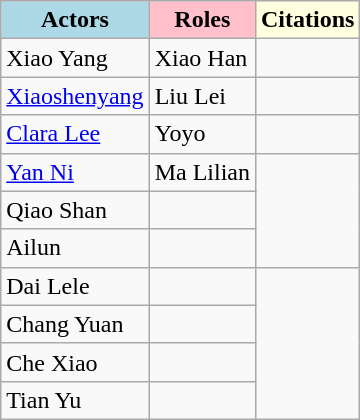<table class=wikitable>
<tr>
<th style="background:lightblue">Actors</th>
<th style="background:pink">Roles</th>
<th style="background:lightyellow">Citations</th>
</tr>
<tr>
<td>Xiao Yang</td>
<td>Xiao Han</td>
<td></td>
</tr>
<tr>
<td><a href='#'>Xiaoshenyang</a></td>
<td>Liu Lei</td>
<td></td>
</tr>
<tr>
<td><a href='#'>Clara Lee</a></td>
<td>Yoyo</td>
<td></td>
</tr>
<tr>
<td><a href='#'>Yan Ni</a></td>
<td>Ma Lilian</td>
<td rowspan=3 style="text-align:center;"></td>
</tr>
<tr>
<td>Qiao Shan</td>
<td></td>
</tr>
<tr>
<td>Ailun</td>
<td></td>
</tr>
<tr>
<td>Dai Lele</td>
<td></td>
<td rowspan=4 style="text-align:center;"></td>
</tr>
<tr>
<td>Chang Yuan</td>
<td></td>
</tr>
<tr>
<td>Che Xiao</td>
<td></td>
</tr>
<tr>
<td>Tian Yu</td>
<td></td>
</tr>
</table>
